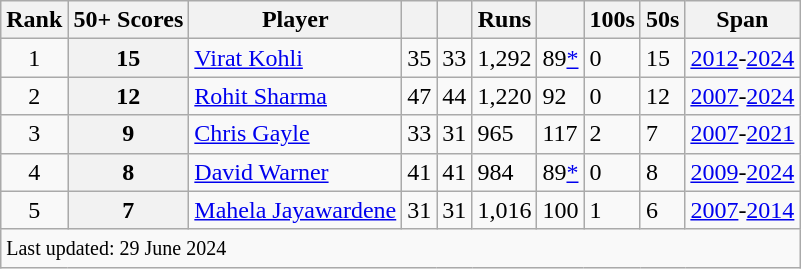<table class="wikitable sortable">
<tr>
<th>Rank</th>
<th>50+ Scores</th>
<th>Player</th>
<th></th>
<th></th>
<th>Runs</th>
<th></th>
<th>100s</th>
<th>50s</th>
<th>Span</th>
</tr>
<tr>
<td align=center>1</td>
<th>15</th>
<td> <a href='#'>Virat Kohli</a></td>
<td>35</td>
<td>33</td>
<td>1,292</td>
<td>89<a href='#'>*</a></td>
<td>0</td>
<td>15</td>
<td><a href='#'>2012</a>-<a href='#'>2024</a></td>
</tr>
<tr>
<td align=center>2</td>
<th>12</th>
<td> <a href='#'>Rohit Sharma</a></td>
<td>47</td>
<td>44</td>
<td>1,220</td>
<td>92</td>
<td>0</td>
<td>12</td>
<td><a href='#'>2007</a>-<a href='#'>2024</a></td>
</tr>
<tr>
<td align=center>3</td>
<th>9</th>
<td> <a href='#'>Chris Gayle</a></td>
<td>33</td>
<td>31</td>
<td>965</td>
<td>117</td>
<td>2</td>
<td>7</td>
<td><a href='#'>2007</a>-<a href='#'>2021</a></td>
</tr>
<tr>
<td align=center>4</td>
<th>8</th>
<td> <a href='#'>David Warner</a></td>
<td>41</td>
<td>41</td>
<td>984</td>
<td>89<a href='#'>*</a></td>
<td>0</td>
<td>8</td>
<td><a href='#'>2009</a>-<a href='#'>2024</a></td>
</tr>
<tr>
<td align=center>5</td>
<th>7</th>
<td> <a href='#'>Mahela Jayawardene</a></td>
<td>31</td>
<td>31</td>
<td>1,016</td>
<td>100</td>
<td>1</td>
<td>6</td>
<td><a href='#'>2007</a>-<a href='#'>2014</a></td>
</tr>
<tr>
<td colspan="10"><small>Last updated: 29 June 2024</small></td>
</tr>
</table>
